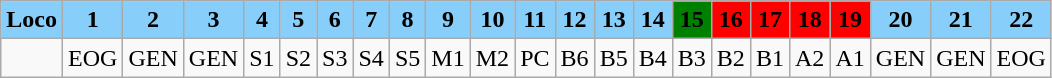<table class="wikitable plainrowheaders unsortable" style="text-align:center">
<tr>
<th scope="col" rowspan="1" style="background:lightskyblue;">Loco</th>
<th scope="col" rowspan="1" style="background:lightskyblue;">1</th>
<th scope="col" rowspan="1" style="background:lightskyblue;">2</th>
<th scope="col" rowspan="1" style="background:lightskyblue;">3</th>
<th scope="col" rowspan="1" style="background:lightskyblue;">4</th>
<th scope="col" rowspan="1" style="background:lightskyblue;">5</th>
<th scope="col" rowspan="1" style="background:lightskyblue;">6</th>
<th scope="col" rowspan="1" style="background:lightskyblue;">7</th>
<th scope="col" rowspan="1" style="background:lightskyblue;">8</th>
<th scope="col" rowspan="1" style="background:lightskyblue;">9</th>
<th scope="col" rowspan="1" style="background:lightskyblue;">10</th>
<th scope="col" rowspan="1" style="background:lightskyblue;">11</th>
<th scope="col" rowspan="1" style="background:lightskyblue;">12</th>
<th scope="col" rowspan="1" style="background:lightskyblue;">13</th>
<th scope="col" rowspan="1" style="background:lightskyblue;">14</th>
<th scope="col" rowspan="1" style="background:Green;">15</th>
<th scope="col" rowspan="1" style="background:RED;">16</th>
<th scope="col" rowspan="1" style="background:Red;">17</th>
<th scope="col" rowspan="1" style="background:RED;">18</th>
<th scope="col" rowspan="1" style="background:RED;">19</th>
<th scope="col" rowspan="1" style="background:lightskyblue;">20</th>
<th scope="col" rowspan="1" style="background:lightskyblue;">21</th>
<th scope="col" rowspan="1" style="background:lightskyblue;">22</th>
</tr>
<tr>
<td></td>
<td>EOG</td>
<td>GEN</td>
<td>GEN</td>
<td>S1</td>
<td>S2</td>
<td>S3</td>
<td>S4</td>
<td>S5</td>
<td>M1</td>
<td>M2</td>
<td>PC</td>
<td>B6</td>
<td>B5</td>
<td>B4</td>
<td>B3</td>
<td>B2</td>
<td>B1</td>
<td>A2</td>
<td>A1</td>
<td>GEN</td>
<td>GEN</td>
<td>EOG</td>
</tr>
</table>
